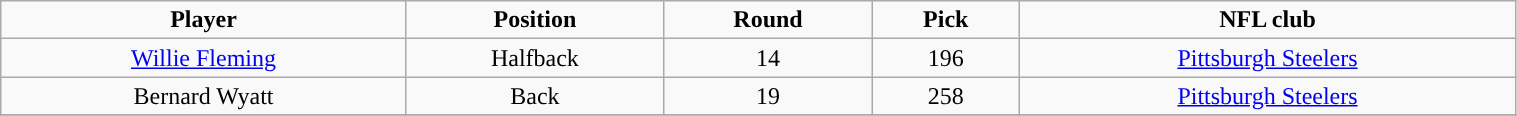<table class="wikitable" width="80%">
<tr align="center">
<td><strong>Player</strong></td>
<td><strong>Position</strong></td>
<td><strong>Round</strong></td>
<td><strong>Pick</strong></td>
<td><strong>NFL club</strong></td>
</tr>
<tr align="center" bgcolor="">
<td><a href='#'>Willie Fleming</a></td>
<td>Halfback</td>
<td>14</td>
<td>196</td>
<td><a href='#'>Pittsburgh Steelers</a></td>
</tr>
<tr align="center" bgcolor="">
<td>Bernard Wyatt</td>
<td>Back</td>
<td>19</td>
<td>258</td>
<td><a href='#'>Pittsburgh Steelers</a></td>
</tr>
<tr align="center" bgcolor="">
</tr>
</table>
